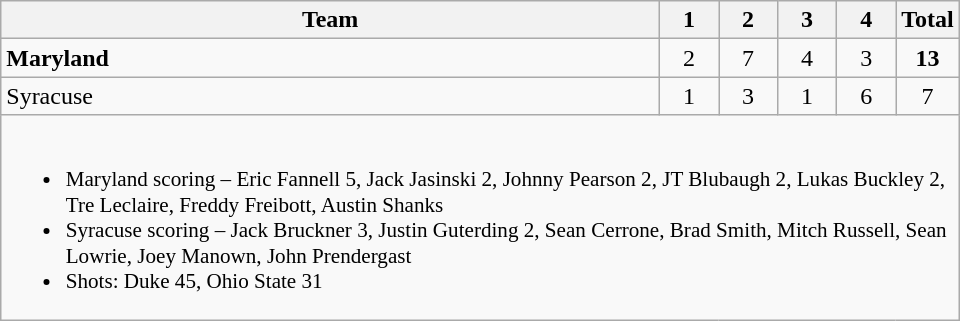<table class="wikitable" style="text-align:center; max-width:40em">
<tr>
<th>Team</th>
<th style="width:2em">1</th>
<th style="width:2em">2</th>
<th style="width:2em">3</th>
<th style="width:2em">4</th>
<th style="width:2em">Total</th>
</tr>
<tr>
<td style="text-align:left"><strong>Maryland</strong></td>
<td>2</td>
<td>7</td>
<td>4</td>
<td>3</td>
<td><strong>13</strong></td>
</tr>
<tr>
<td style="text-align:left">Syracuse</td>
<td>1</td>
<td>3</td>
<td>1</td>
<td>6</td>
<td>7</td>
</tr>
<tr>
<td colspan=6 style="text-align:left; font-size:88%;"><br><ul><li>Maryland scoring – Eric Fannell 5, Jack Jasinski 2, Johnny Pearson 2, JT Blubaugh 2, Lukas Buckley 2, Tre Leclaire, Freddy Freibott, Austin Shanks</li><li>Syracuse scoring – Jack Bruckner 3, Justin Guterding 2, Sean Cerrone, Brad Smith, Mitch Russell, Sean Lowrie, Joey Manown, John Prendergast</li><li>Shots: Duke 45, Ohio State 31</li></ul></td>
</tr>
</table>
